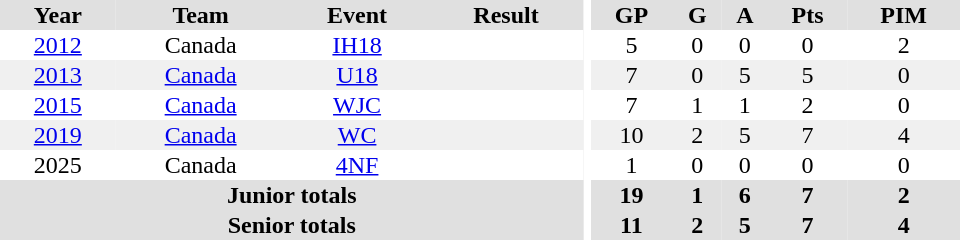<table border="0" cellpadding="1" cellspacing="0" style="text-align:center; width:40em;">
<tr bgcolor="#e0e0e0">
<th>Year</th>
<th>Team</th>
<th>Event</th>
<th>Result</th>
<th rowspan="99" bgcolor="#ffffff"></th>
<th>GP</th>
<th>G</th>
<th>A</th>
<th>Pts</th>
<th>PIM</th>
</tr>
<tr>
<td><a href='#'>2012</a></td>
<td>Canada</td>
<td><a href='#'>IH18</a></td>
<td></td>
<td>5</td>
<td>0</td>
<td>0</td>
<td>0</td>
<td>2</td>
</tr>
<tr bgcolor="#f0f0f0">
<td><a href='#'>2013</a></td>
<td><a href='#'>Canada</a></td>
<td><a href='#'>U18</a></td>
<td></td>
<td>7</td>
<td>0</td>
<td>5</td>
<td>5</td>
<td>0</td>
</tr>
<tr>
<td><a href='#'>2015</a></td>
<td><a href='#'>Canada</a></td>
<td><a href='#'>WJC</a></td>
<td></td>
<td>7</td>
<td>1</td>
<td>1</td>
<td>2</td>
<td>0</td>
</tr>
<tr bgcolor="#f0f0f0">
<td><a href='#'>2019</a></td>
<td><a href='#'>Canada</a></td>
<td><a href='#'>WC</a></td>
<td></td>
<td>10</td>
<td>2</td>
<td>5</td>
<td>7</td>
<td>4</td>
</tr>
<tr>
<td>2025</td>
<td>Canada</td>
<td><a href='#'>4NF</a></td>
<td></td>
<td>1</td>
<td>0</td>
<td>0</td>
<td>0</td>
<td>0</td>
</tr>
<tr bgcolor="#e0e0e0">
<th colspan="4">Junior totals</th>
<th>19</th>
<th>1</th>
<th>6</th>
<th>7</th>
<th>2</th>
</tr>
<tr bgcolor="#e0e0e0">
<th colspan="4">Senior totals</th>
<th>11</th>
<th>2</th>
<th>5</th>
<th>7</th>
<th>4</th>
</tr>
</table>
